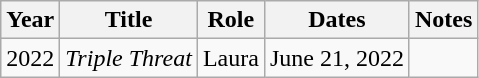<table class="wikitable sortable">
<tr>
<th>Year</th>
<th>Title<br></th>
<th>Role</th>
<th>Dates</th>
<th class="unsortable">Notes</th>
</tr>
<tr>
<td>2022</td>
<td><em>Triple Threat</em></td>
<td>Laura</td>
<td>June 21, 2022</td>
</tr>
</table>
